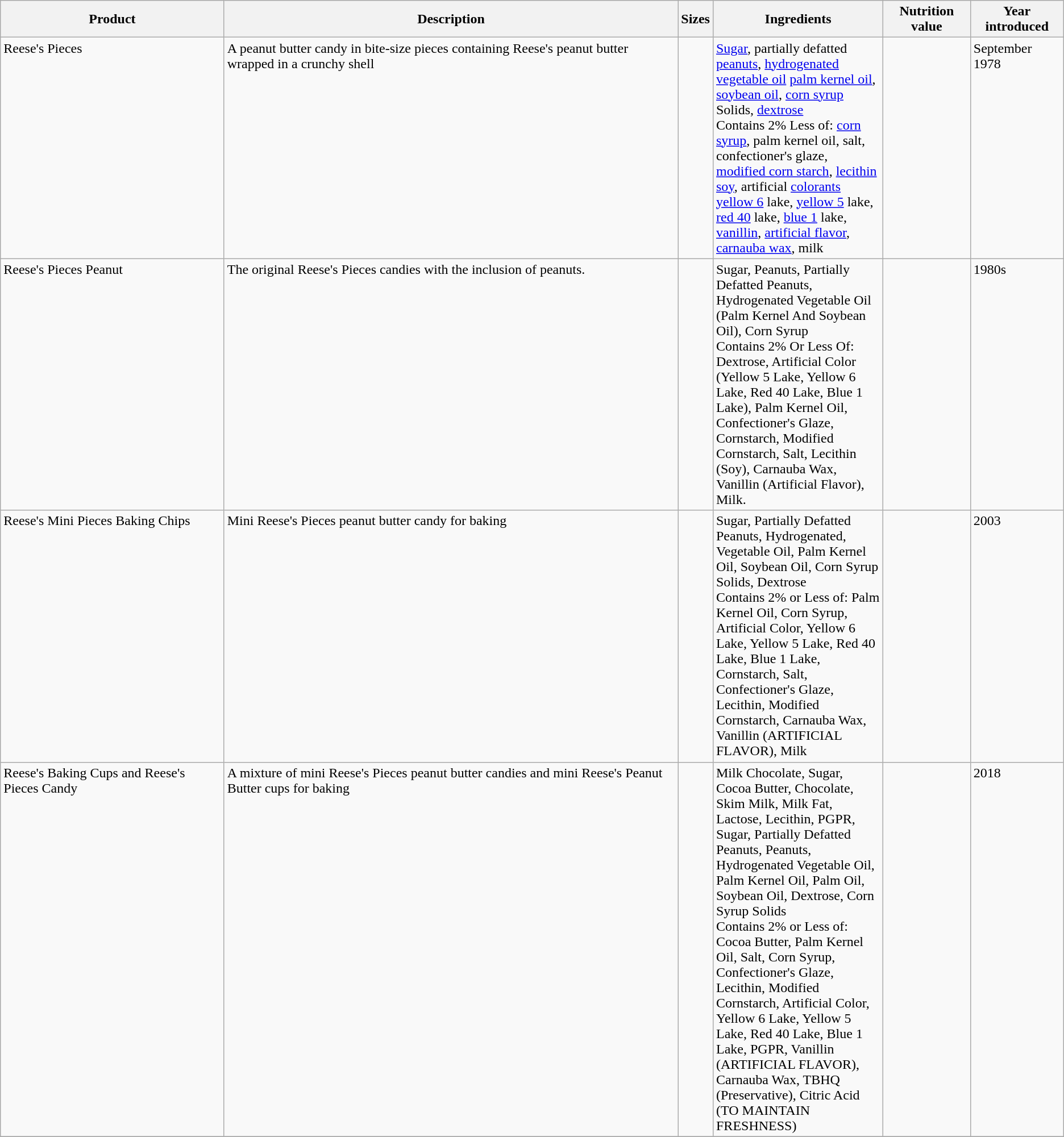<table class=wikitable style="width="100%">
<tr>
<th>Product</th>
<th>Description</th>
<th>Sizes</th>
<th style=width:12em>Ingredients</th>
<th>Nutrition value</th>
<th>Year introduced</th>
</tr>
<tr style="vertical-align: top;">
<td style="white-space: nowrap;">Reese's Pieces</td>
<td>A peanut butter candy in bite-size pieces containing Reese's peanut butter wrapped in a crunchy shell</td>
<td></td>
<td><a href='#'>Sugar</a>, partially defatted <a href='#'>peanuts</a>, <a href='#'>hydrogenated vegetable oil</a> <a href='#'>palm kernel oil</a>, <a href='#'>soybean oil</a>, <a href='#'>corn syrup</a> Solids, <a href='#'>dextrose</a><br>Contains 2% Less of: <a href='#'>corn syrup</a>, palm kernel oil, salt, confectioner's glaze, <a href='#'>modified corn starch</a>, <a href='#'>lecithin soy</a>, artificial <a href='#'>colorants</a> <a href='#'>yellow 6</a> lake, <a href='#'>yellow 5</a> lake, <a href='#'>red 40</a> lake, <a href='#'>blue 1</a> lake, <a href='#'>vanillin</a>, <a href='#'>artificial flavor</a>, <a href='#'>carnauba wax</a>, milk</td>
<td></td>
<td style="white-space: nowrap;">September<br>1978</td>
</tr>
<tr style="vertical-align: top;">
<td>Reese's Pieces Peanut</td>
<td>The original Reese's Pieces candies with the inclusion of peanuts.</td>
<td></td>
<td>Sugar, Peanuts, Partially Defatted Peanuts, Hydrogenated Vegetable Oil (Palm Kernel And Soybean Oil), Corn Syrup<br>Contains 2% Or Less Of: Dextrose, Artificial Color (Yellow 5 Lake, Yellow 6 Lake, Red 40 Lake, Blue 1 Lake), Palm Kernel Oil, Confectioner's Glaze, Cornstarch, Modified Cornstarch, Salt, Lecithin (Soy), Carnauba Wax, Vanillin (Artificial Flavor), Milk.
</td>
<td></td>
<td>1980s </td>
</tr>
<tr style="vertical-align: top;">
<td>Reese's Mini Pieces Baking Chips</td>
<td>Mini Reese's Pieces peanut butter candy for baking</td>
<td></td>
<td>Sugar, Partially Defatted Peanuts, Hydrogenated, Vegetable Oil, Palm Kernel Oil, Soybean Oil, Corn Syrup Solids, Dextrose<br>Contains 2% or Less of: Palm Kernel Oil, Corn Syrup, Artificial Color, Yellow 6 Lake, Yellow 5 Lake, Red 40 Lake, Blue 1 Lake, Cornstarch, Salt, Confectioner's Glaze, Lecithin, Modified Cornstarch, Carnauba Wax, Vanillin (ARTIFICIAL FLAVOR), Milk  </td>
<td></td>
<td>2003</td>
</tr>
<tr style="vertical-align: top;">
<td>Reese's Baking Cups and Reese's Pieces Candy</td>
<td>A mixture of mini Reese's Pieces peanut butter candies and mini Reese's Peanut Butter cups for baking</td>
<td></td>
<td>Milk Chocolate, Sugar, Cocoa Butter, Chocolate, Skim Milk, Milk Fat, Lactose, Lecithin, PGPR, Sugar, Partially Defatted Peanuts, Peanuts, Hydrogenated Vegetable Oil, Palm Kernel Oil, Palm Oil, Soybean Oil, Dextrose, Corn Syrup Solids<br>Contains 2% or Less of: Cocoa Butter, Palm Kernel Oil, Salt, Corn Syrup, Confectioner's Glaze, Lecithin, Modified Cornstarch, Artificial Color, Yellow 6 Lake, Yellow 5 Lake, Red 40 Lake, Blue 1 Lake, PGPR, Vanillin (ARTIFICIAL FLAVOR), Carnauba Wax, TBHQ (Preservative), Citric Acid (TO MAINTAIN FRESHNESS)</td>
<td></td>
<td>2018</td>
</tr>
<tr>
</tr>
</table>
